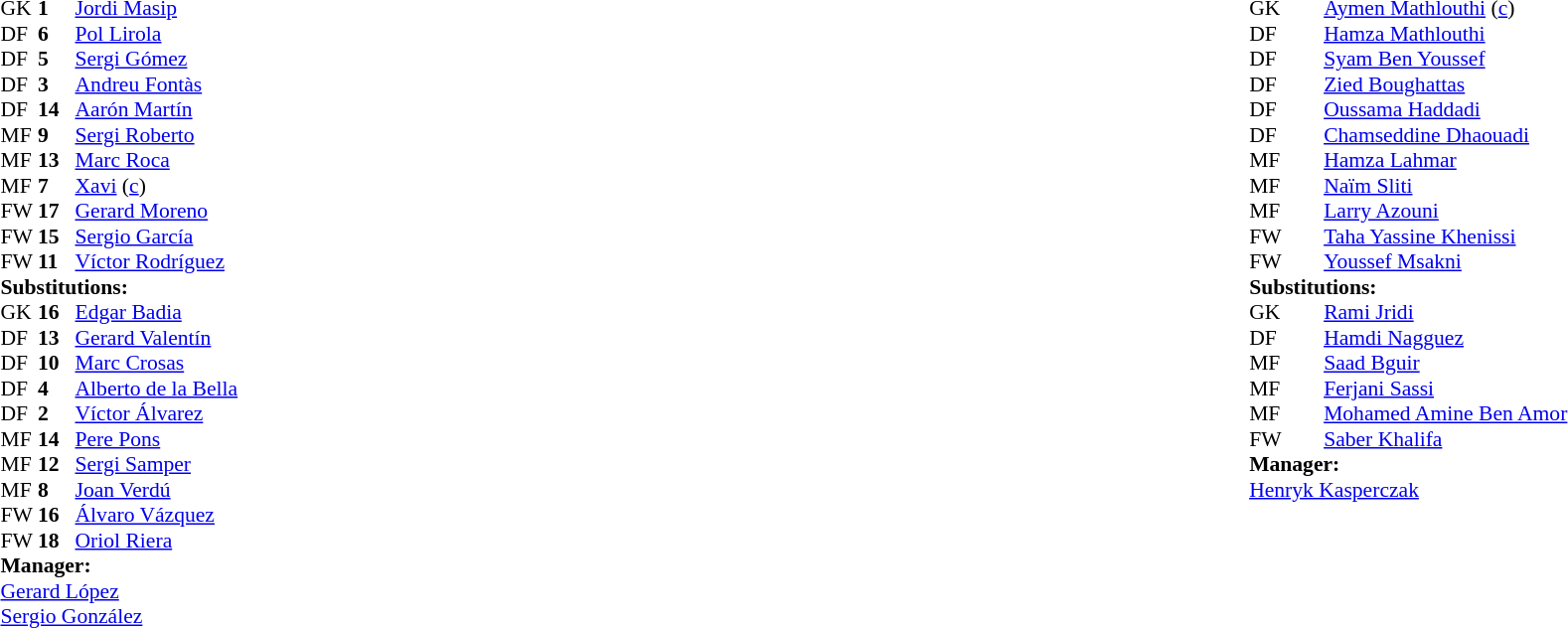<table width="100%">
<tr>
<td valign=top width="50%"><br><table style="font-size: 90%" cellspacing=0 cellpadding=0>
<tr>
<th width=25></th>
<th width=25></th>
</tr>
<tr>
<td>GK</td>
<td><strong>1</strong></td>
<td><a href='#'>Jordi Masip</a></td>
<td></td>
<td></td>
</tr>
<tr>
<td>DF</td>
<td><strong>6</strong></td>
<td><a href='#'>Pol Lirola</a></td>
<td></td>
<td></td>
</tr>
<tr>
<td>DF</td>
<td><strong>5</strong></td>
<td><a href='#'>Sergi Gómez</a></td>
<td></td>
<td></td>
</tr>
<tr>
<td>DF</td>
<td><strong>3</strong></td>
<td><a href='#'>Andreu Fontàs</a></td>
<td></td>
<td></td>
</tr>
<tr>
<td>DF</td>
<td><strong>14</strong></td>
<td><a href='#'>Aarón Martín</a></td>
<td></td>
<td></td>
</tr>
<tr>
<td>MF</td>
<td><strong>9</strong></td>
<td><a href='#'>Sergi Roberto</a></td>
<td></td>
<td></td>
</tr>
<tr>
<td>MF</td>
<td><strong>13</strong></td>
<td><a href='#'>Marc Roca</a></td>
<td></td>
<td></td>
</tr>
<tr>
<td>MF</td>
<td><strong>7</strong></td>
<td><a href='#'>Xavi</a> (<a href='#'>c</a>)</td>
<td></td>
<td></td>
</tr>
<tr>
<td>FW</td>
<td><strong>17</strong></td>
<td><a href='#'>Gerard Moreno</a></td>
<td></td>
<td></td>
</tr>
<tr>
<td>FW</td>
<td><strong>15</strong></td>
<td><a href='#'>Sergio García</a></td>
<td></td>
<td></td>
</tr>
<tr>
<td>FW</td>
<td><strong>11</strong></td>
<td><a href='#'>Víctor Rodríguez</a></td>
<td></td>
<td></td>
</tr>
<tr>
<td colspan=3><strong>Substitutions:</strong></td>
</tr>
<tr>
<td>GK</td>
<td><strong>16</strong></td>
<td><a href='#'>Edgar Badia</a></td>
<td></td>
<td></td>
</tr>
<tr>
<td>DF</td>
<td><strong>13</strong></td>
<td><a href='#'>Gerard Valentín</a></td>
<td></td>
<td></td>
</tr>
<tr>
<td>DF</td>
<td><strong>10</strong></td>
<td><a href='#'>Marc Crosas</a></td>
<td></td>
<td></td>
</tr>
<tr>
<td>DF</td>
<td><strong>4</strong></td>
<td><a href='#'>Alberto de la Bella</a></td>
<td></td>
<td></td>
</tr>
<tr>
<td>DF</td>
<td><strong>2</strong></td>
<td><a href='#'>Víctor Álvarez</a></td>
<td></td>
<td></td>
</tr>
<tr>
<td>MF</td>
<td><strong>14</strong></td>
<td><a href='#'>Pere Pons</a></td>
<td></td>
<td></td>
</tr>
<tr>
<td>MF</td>
<td><strong>12</strong></td>
<td><a href='#'>Sergi Samper</a></td>
<td></td>
<td></td>
</tr>
<tr>
<td>MF</td>
<td><strong>8</strong></td>
<td><a href='#'>Joan Verdú</a></td>
<td></td>
<td></td>
</tr>
<tr>
<td>FW</td>
<td><strong>16</strong></td>
<td><a href='#'>Álvaro Vázquez</a></td>
<td></td>
<td></td>
</tr>
<tr>
<td>FW</td>
<td><strong>18</strong></td>
<td><a href='#'>Oriol Riera</a></td>
<td></td>
<td></td>
</tr>
<tr>
<td colspan=3><strong>Manager:</strong></td>
</tr>
<tr>
<td colspan=4> <a href='#'>Gerard López</a><br> <a href='#'>Sergio González</a></td>
</tr>
</table>
</td>
<td valign=top width="50%"><br><table style="font-size: 90%" cellspacing=0 cellpadding=0 align=center>
<tr>
<th width=25></th>
<th width=25></th>
</tr>
<tr>
<td>GK</td>
<td></td>
<td><a href='#'>Aymen Mathlouthi</a> (<a href='#'>c</a>)</td>
<td></td>
<td></td>
</tr>
<tr>
<td>DF</td>
<td></td>
<td><a href='#'>Hamza Mathlouthi</a></td>
<td></td>
<td></td>
</tr>
<tr>
<td>DF</td>
<td></td>
<td><a href='#'>Syam Ben Youssef</a></td>
</tr>
<tr>
<td>DF</td>
<td></td>
<td><a href='#'>Zied Boughattas</a></td>
</tr>
<tr>
<td>DF</td>
<td></td>
<td><a href='#'>Oussama Haddadi</a></td>
</tr>
<tr>
<td>DF</td>
<td></td>
<td><a href='#'>Chamseddine Dhaouadi</a></td>
</tr>
<tr>
<td>MF</td>
<td></td>
<td><a href='#'>Hamza Lahmar</a></td>
<td></td>
<td></td>
</tr>
<tr>
<td>MF</td>
<td></td>
<td><a href='#'>Naïm Sliti</a></td>
<td></td>
<td></td>
</tr>
<tr>
<td>MF</td>
<td></td>
<td><a href='#'>Larry Azouni</a></td>
</tr>
<tr>
<td>FW</td>
<td></td>
<td><a href='#'>Taha Yassine Khenissi</a></td>
<td></td>
<td></td>
</tr>
<tr>
<td>FW</td>
<td></td>
<td><a href='#'>Youssef Msakni</a></td>
<td></td>
<td></td>
</tr>
<tr>
<td colspan=3><strong>Substitutions:</strong></td>
</tr>
<tr>
<td>GK</td>
<td></td>
<td><a href='#'>Rami Jridi</a></td>
<td></td>
<td></td>
</tr>
<tr>
<td>DF</td>
<td></td>
<td><a href='#'>Hamdi Nagguez</a></td>
<td></td>
<td></td>
</tr>
<tr>
<td>MF</td>
<td></td>
<td><a href='#'>Saad Bguir</a></td>
<td></td>
<td></td>
</tr>
<tr>
<td>MF</td>
<td></td>
<td><a href='#'>Ferjani Sassi</a></td>
<td></td>
<td></td>
</tr>
<tr>
<td>MF</td>
<td></td>
<td><a href='#'>Mohamed Amine Ben Amor</a></td>
<td></td>
<td></td>
</tr>
<tr>
<td>FW</td>
<td></td>
<td><a href='#'>Saber Khalifa</a></td>
<td></td>
<td></td>
</tr>
<tr>
<td colspan=3><strong>Manager:</strong></td>
</tr>
<tr>
<td colspan=4> <a href='#'>Henryk Kasperczak</a></td>
</tr>
</table>
</td>
</tr>
</table>
